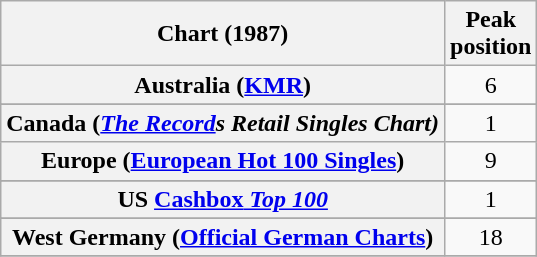<table class="wikitable sortable plainrowheaders" style="text-align:center">
<tr>
<th scope="col">Chart (1987)</th>
<th scope="col">Peak<br>position</th>
</tr>
<tr>
<th scope="row">Australia (<a href='#'>KMR</a>)</th>
<td>6</td>
</tr>
<tr>
</tr>
<tr>
</tr>
<tr>
</tr>
<tr>
</tr>
<tr>
<th scope="row">Canada (<em><a href='#'>The Record</a><strong>s Retail Singles Chart)</th>
<td>1</td>
</tr>
<tr>
<th scope="row">Europe (<a href='#'>European Hot 100 Singles</a>)</th>
<td>9</td>
</tr>
<tr>
</tr>
<tr>
</tr>
<tr>
</tr>
<tr>
</tr>
<tr>
</tr>
<tr>
</tr>
<tr>
<th scope="row">US <a href='#'></em>Cashbox<em> Top 100</a></th>
<td>1</td>
</tr>
<tr>
</tr>
<tr>
</tr>
<tr>
</tr>
<tr>
<th scope="row">West Germany (<a href='#'>Official German Charts</a>)</th>
<td>18</td>
</tr>
<tr>
</tr>
</table>
